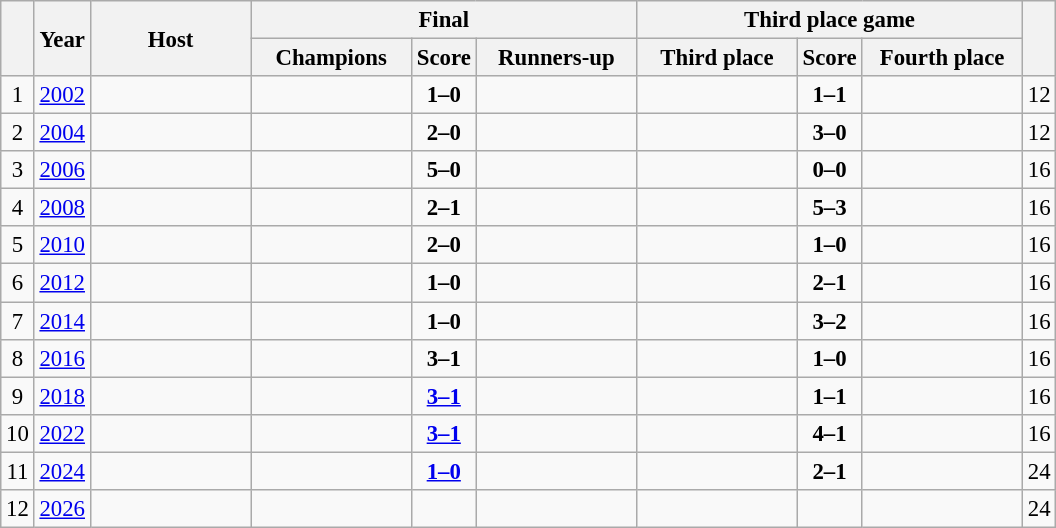<table class="wikitable sortable" style="font-size:95%; text-align:center; width:;">
<tr>
<th rowspan=2 style= "width:;"></th>
<th rowspan=2 style= "width:;">Year</th>
<th rowspan=2 style= "width:100px;">Host</th>
<th colspan=3>Final</th>
<th colspan=3>Third place game</th>
<th rowspan=2 style= "width:;"></th>
</tr>
<tr>
<th width= 100px> Champions</th>
<th width=>Score</th>
<th width= 100px> Runners-up</th>
<th width= 100px> Third place</th>
<th width=>Score</th>
<th width= 100px>Fourth place</th>
</tr>
<tr>
<td>1</td>
<td><a href='#'>2002</a></td>
<td align=left></td>
<td><strong></strong></td>
<td><strong>1–0</strong> </td>
<td></td>
<td></td>
<td><strong>1–1</strong><br></td>
<td></td>
<td>12</td>
</tr>
<tr>
<td>2</td>
<td><a href='#'>2004</a></td>
<td align=left></td>
<td><strong></strong></td>
<td><strong>2–0</strong></td>
<td></td>
<td></td>
<td><strong>3–0</strong></td>
<td></td>
<td>12</td>
</tr>
<tr>
<td>3</td>
<td><a href='#'>2006</a></td>
<td align=left></td>
<td><strong></strong></td>
<td><strong>5–0</strong></td>
<td></td>
<td></td>
<td><strong>0–0</strong> <br></td>
<td></td>
<td>16</td>
</tr>
<tr>
<td>4</td>
<td><a href='#'>2008</a></td>
<td align=left></td>
<td><strong></strong></td>
<td><strong>2–1</strong></td>
<td></td>
<td></td>
<td><strong>5–3</strong></td>
<td></td>
<td>16</td>
</tr>
<tr>
<td>5</td>
<td><a href='#'>2010</a></td>
<td align=left></td>
<td><strong></strong></td>
<td><strong>2–0</strong></td>
<td></td>
<td></td>
<td><strong>1–0</strong></td>
<td></td>
<td>16</td>
</tr>
<tr align="center">
<td>6</td>
<td><a href='#'>2012</a></td>
<td align=left></td>
<td><strong></strong></td>
<td><strong>1–0</strong></td>
<td></td>
<td></td>
<td><strong>2–1</strong></td>
<td></td>
<td>16</td>
</tr>
<tr align="center">
<td>7</td>
<td><a href='#'>2014</a></td>
<td align=left></td>
<td><strong></strong></td>
<td><strong>1–0</strong> </td>
<td></td>
<td></td>
<td><strong>3–2</strong></td>
<td></td>
<td>16</td>
</tr>
<tr align="center">
<td>8</td>
<td><a href='#'>2016</a></td>
<td align=left></td>
<td><strong></strong></td>
<td><strong>3–1</strong></td>
<td></td>
<td></td>
<td><strong>1–0</strong></td>
<td></td>
<td>16</td>
</tr>
<tr align="center">
<td>9</td>
<td><a href='#'>2018</a></td>
<td align=left></td>
<td><strong></strong></td>
<td><strong><a href='#'>3–1</a></strong></td>
<td></td>
<td></td>
<td><strong>1–1</strong> <br></td>
<td></td>
<td>16</td>
</tr>
<tr align="center">
<td>10</td>
<td><a href='#'>2022</a></td>
<td align=left></td>
<td><strong></strong></td>
<td><strong><a href='#'>3–1</a></strong></td>
<td></td>
<td></td>
<td><strong>4–1</strong></td>
<td></td>
<td>16</td>
</tr>
<tr>
<td>11</td>
<td><a href='#'>2024</a></td>
<td align=left></td>
<td><strong></strong></td>
<td><strong><a href='#'>1–0</a></strong></td>
<td></td>
<td></td>
<td><strong>2–1</strong> </td>
<td></td>
<td>24</td>
</tr>
<tr>
<td>12</td>
<td><a href='#'>2026</a></td>
<td align=left></td>
<td></td>
<td></td>
<td></td>
<td></td>
<td></td>
<td></td>
<td>24</td>
</tr>
</table>
